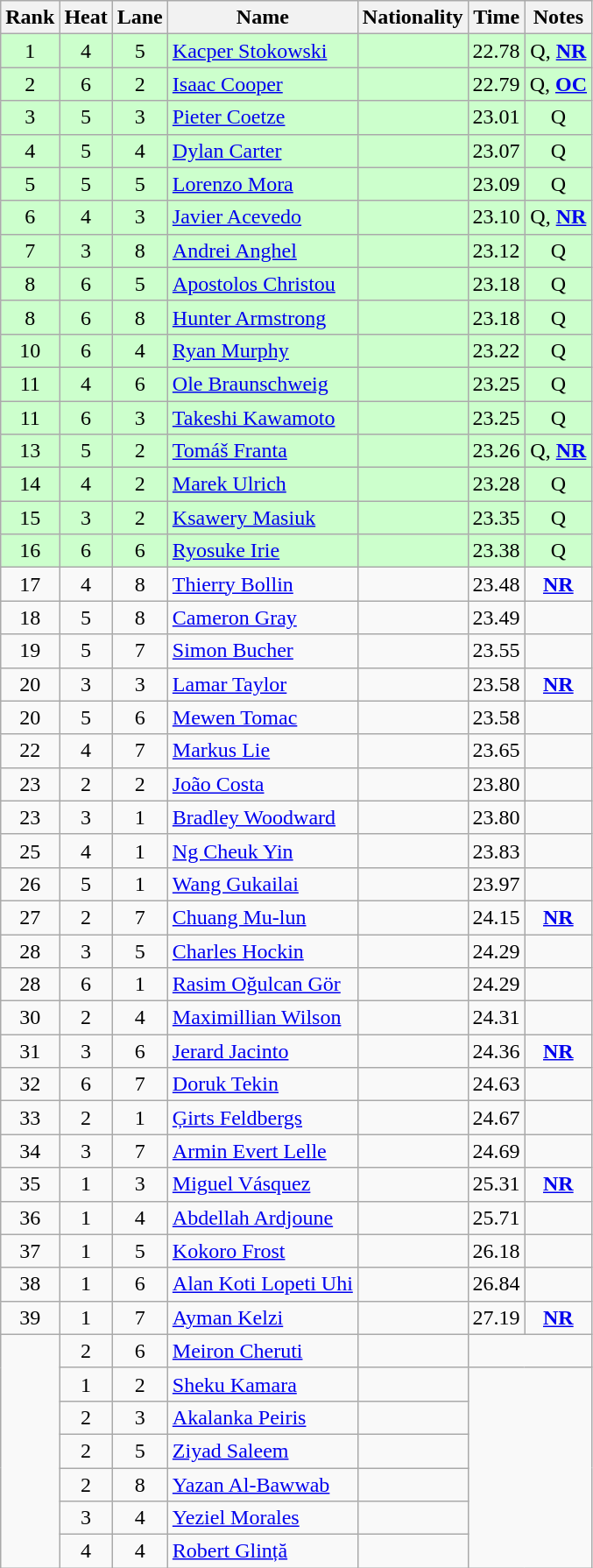<table class="wikitable sortable" style="text-align:center">
<tr>
<th>Rank</th>
<th>Heat</th>
<th>Lane</th>
<th>Name</th>
<th>Nationality</th>
<th>Time</th>
<th>Notes</th>
</tr>
<tr bgcolor=ccffcc>
<td>1</td>
<td>4</td>
<td>5</td>
<td align=left><a href='#'>Kacper Stokowski</a></td>
<td align=left></td>
<td>22.78</td>
<td>Q, <strong><a href='#'>NR</a></strong></td>
</tr>
<tr bgcolor=ccffcc>
<td>2</td>
<td>6</td>
<td>2</td>
<td align=left><a href='#'>Isaac Cooper</a></td>
<td align=left></td>
<td>22.79</td>
<td>Q, <strong><a href='#'>OC</a></strong></td>
</tr>
<tr bgcolor=ccffcc>
<td>3</td>
<td>5</td>
<td>3</td>
<td align=left><a href='#'>Pieter Coetze</a></td>
<td align=left></td>
<td>23.01</td>
<td>Q</td>
</tr>
<tr bgcolor=ccffcc>
<td>4</td>
<td>5</td>
<td>4</td>
<td align=left><a href='#'>Dylan Carter</a></td>
<td align=left></td>
<td>23.07</td>
<td>Q</td>
</tr>
<tr bgcolor=ccffcc>
<td>5</td>
<td>5</td>
<td>5</td>
<td align=left><a href='#'>Lorenzo Mora</a></td>
<td align=left></td>
<td>23.09</td>
<td>Q</td>
</tr>
<tr bgcolor=ccffcc>
<td>6</td>
<td>4</td>
<td>3</td>
<td align=left><a href='#'>Javier Acevedo</a></td>
<td align=left></td>
<td>23.10</td>
<td>Q, <strong><a href='#'>NR</a></strong></td>
</tr>
<tr bgcolor=ccffcc>
<td>7</td>
<td>3</td>
<td>8</td>
<td align=left><a href='#'>Andrei Anghel</a></td>
<td align=left></td>
<td>23.12</td>
<td>Q</td>
</tr>
<tr bgcolor=ccffcc>
<td>8</td>
<td>6</td>
<td>5</td>
<td align=left><a href='#'>Apostolos Christou</a></td>
<td align=left></td>
<td>23.18</td>
<td>Q</td>
</tr>
<tr bgcolor=ccffcc>
<td>8</td>
<td>6</td>
<td>8</td>
<td align=left><a href='#'>Hunter Armstrong</a></td>
<td align=left></td>
<td>23.18</td>
<td>Q</td>
</tr>
<tr bgcolor=ccffcc>
<td>10</td>
<td>6</td>
<td>4</td>
<td align=left><a href='#'>Ryan Murphy</a></td>
<td align=left></td>
<td>23.22</td>
<td>Q</td>
</tr>
<tr bgcolor=ccffcc>
<td>11</td>
<td>4</td>
<td>6</td>
<td align=left><a href='#'>Ole Braunschweig</a></td>
<td align=left></td>
<td>23.25</td>
<td>Q</td>
</tr>
<tr bgcolor=ccffcc>
<td>11</td>
<td>6</td>
<td>3</td>
<td align=left><a href='#'>Takeshi Kawamoto</a></td>
<td align=left></td>
<td>23.25</td>
<td>Q</td>
</tr>
<tr bgcolor=ccffcc>
<td>13</td>
<td>5</td>
<td>2</td>
<td align=left><a href='#'>Tomáš Franta</a></td>
<td align=left></td>
<td>23.26</td>
<td>Q, <strong><a href='#'>NR</a></strong></td>
</tr>
<tr bgcolor=ccffcc>
<td>14</td>
<td>4</td>
<td>2</td>
<td align=left><a href='#'>Marek Ulrich</a></td>
<td align=left></td>
<td>23.28</td>
<td>Q</td>
</tr>
<tr bgcolor=ccffcc>
<td>15</td>
<td>3</td>
<td>2</td>
<td align=left><a href='#'>Ksawery Masiuk</a></td>
<td align=left></td>
<td>23.35</td>
<td>Q</td>
</tr>
<tr bgcolor=ccffcc>
<td>16</td>
<td>6</td>
<td>6</td>
<td align=left><a href='#'>Ryosuke Irie</a></td>
<td align=left></td>
<td>23.38</td>
<td>Q</td>
</tr>
<tr>
<td>17</td>
<td>4</td>
<td>8</td>
<td align=left><a href='#'>Thierry Bollin</a></td>
<td align=left></td>
<td>23.48</td>
<td><strong><a href='#'>NR</a></strong></td>
</tr>
<tr>
<td>18</td>
<td>5</td>
<td>8</td>
<td align=left><a href='#'>Cameron Gray</a></td>
<td align=left></td>
<td>23.49</td>
<td></td>
</tr>
<tr>
<td>19</td>
<td>5</td>
<td>7</td>
<td align=left><a href='#'>Simon Bucher</a></td>
<td align=left></td>
<td>23.55</td>
<td></td>
</tr>
<tr>
<td>20</td>
<td>3</td>
<td>3</td>
<td align=left><a href='#'>Lamar Taylor</a></td>
<td align=left></td>
<td>23.58</td>
<td><strong><a href='#'>NR</a></strong></td>
</tr>
<tr>
<td>20</td>
<td>5</td>
<td>6</td>
<td align=left><a href='#'>Mewen Tomac</a></td>
<td align=left></td>
<td>23.58</td>
<td></td>
</tr>
<tr>
<td>22</td>
<td>4</td>
<td>7</td>
<td align=left><a href='#'>Markus Lie</a></td>
<td align=left></td>
<td>23.65</td>
<td></td>
</tr>
<tr>
<td>23</td>
<td>2</td>
<td>2</td>
<td align=left><a href='#'>João Costa</a></td>
<td align=left></td>
<td>23.80</td>
<td></td>
</tr>
<tr>
<td>23</td>
<td>3</td>
<td>1</td>
<td align=left><a href='#'>Bradley Woodward</a></td>
<td align=left></td>
<td>23.80</td>
<td></td>
</tr>
<tr>
<td>25</td>
<td>4</td>
<td>1</td>
<td align=left><a href='#'>Ng Cheuk Yin</a></td>
<td align=left></td>
<td>23.83</td>
<td></td>
</tr>
<tr>
<td>26</td>
<td>5</td>
<td>1</td>
<td align=left><a href='#'>Wang Gukailai</a></td>
<td align=left></td>
<td>23.97</td>
<td></td>
</tr>
<tr>
<td>27</td>
<td>2</td>
<td>7</td>
<td align=left><a href='#'>Chuang Mu-lun</a></td>
<td align=left></td>
<td>24.15</td>
<td><strong><a href='#'>NR</a></strong></td>
</tr>
<tr>
<td>28</td>
<td>3</td>
<td>5</td>
<td align=left><a href='#'>Charles Hockin</a></td>
<td align=left></td>
<td>24.29</td>
<td></td>
</tr>
<tr>
<td>28</td>
<td>6</td>
<td>1</td>
<td align=left><a href='#'>Rasim Oğulcan Gör</a></td>
<td align=left></td>
<td>24.29</td>
<td></td>
</tr>
<tr>
<td>30</td>
<td>2</td>
<td>4</td>
<td align=left><a href='#'>Maximillian Wilson</a></td>
<td align=left></td>
<td>24.31</td>
<td></td>
</tr>
<tr>
<td>31</td>
<td>3</td>
<td>6</td>
<td align=left><a href='#'>Jerard Jacinto</a></td>
<td align=left></td>
<td>24.36</td>
<td><strong><a href='#'>NR</a></strong></td>
</tr>
<tr>
<td>32</td>
<td>6</td>
<td>7</td>
<td align=left><a href='#'>Doruk Tekin</a></td>
<td align=left></td>
<td>24.63</td>
<td></td>
</tr>
<tr>
<td>33</td>
<td>2</td>
<td>1</td>
<td align=left><a href='#'>Ģirts Feldbergs</a></td>
<td align=left></td>
<td>24.67</td>
<td></td>
</tr>
<tr>
<td>34</td>
<td>3</td>
<td>7</td>
<td align=left><a href='#'>Armin Evert Lelle</a></td>
<td align=left></td>
<td>24.69</td>
<td></td>
</tr>
<tr>
<td>35</td>
<td>1</td>
<td>3</td>
<td align=left><a href='#'>Miguel Vásquez</a></td>
<td align=left></td>
<td>25.31</td>
<td><strong><a href='#'>NR</a></strong></td>
</tr>
<tr>
<td>36</td>
<td>1</td>
<td>4</td>
<td align=left><a href='#'>Abdellah Ardjoune</a></td>
<td align=left></td>
<td>25.71</td>
<td></td>
</tr>
<tr>
<td>37</td>
<td>1</td>
<td>5</td>
<td align=left><a href='#'>Kokoro Frost</a></td>
<td align=left></td>
<td>26.18</td>
<td></td>
</tr>
<tr>
<td>38</td>
<td>1</td>
<td>6</td>
<td align=left><a href='#'>Alan Koti Lopeti Uhi</a></td>
<td align=left></td>
<td>26.84</td>
<td></td>
</tr>
<tr>
<td>39</td>
<td>1</td>
<td>7</td>
<td align=left><a href='#'>Ayman Kelzi</a></td>
<td align=left></td>
<td>27.19</td>
<td><strong><a href='#'>NR</a></strong></td>
</tr>
<tr>
<td rowspan=7></td>
<td>2</td>
<td>6</td>
<td align=left><a href='#'>Meiron Cheruti</a></td>
<td align=left></td>
<td colspan=2></td>
</tr>
<tr>
<td>1</td>
<td>2</td>
<td align=left><a href='#'>Sheku Kamara</a></td>
<td align=left></td>
<td colspan=2 rowspan=6></td>
</tr>
<tr>
<td>2</td>
<td>3</td>
<td align=left><a href='#'>Akalanka Peiris</a></td>
<td align=left></td>
</tr>
<tr>
<td>2</td>
<td>5</td>
<td align=left><a href='#'>Ziyad Saleem</a></td>
<td align=left></td>
</tr>
<tr>
<td>2</td>
<td>8</td>
<td align=left><a href='#'>Yazan Al-Bawwab</a></td>
<td align=left></td>
</tr>
<tr>
<td>3</td>
<td>4</td>
<td align=left><a href='#'>Yeziel Morales</a></td>
<td align=left></td>
</tr>
<tr>
<td>4</td>
<td>4</td>
<td align=left><a href='#'>Robert Glință</a></td>
<td align=left></td>
</tr>
</table>
